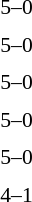<table style="font-size:90%">
<tr>
<th width="150"></th>
<th width="100"></th>
<th width="150"></th>
</tr>
<tr>
<td align="right"><strong></strong></td>
<td align="center">5–0</td>
<td></td>
</tr>
<tr>
<td></td>
<td></td>
<td></td>
</tr>
<tr>
<td align="right"><strong></strong></td>
<td align="center">5–0</td>
<td></td>
</tr>
<tr>
<td></td>
<td></td>
<td></td>
</tr>
<tr>
<td align="right"><strong></strong></td>
<td align="center">5–0</td>
<td></td>
</tr>
<tr>
<td></td>
<td></td>
<td></td>
</tr>
<tr>
<td align="right"><strong></strong></td>
<td align="center">5–0</td>
<td></td>
</tr>
<tr>
<td></td>
<td></td>
<td></td>
</tr>
<tr>
<td align="right"><strong></strong></td>
<td align="center">5–0</td>
<td></td>
</tr>
<tr>
<td></td>
<td></td>
<td></td>
</tr>
<tr>
<td align="right"><strong></strong></td>
<td align="center">4–1</td>
<td></td>
</tr>
<tr>
<td></td>
<td></td>
<td></td>
</tr>
<tr>
</tr>
</table>
